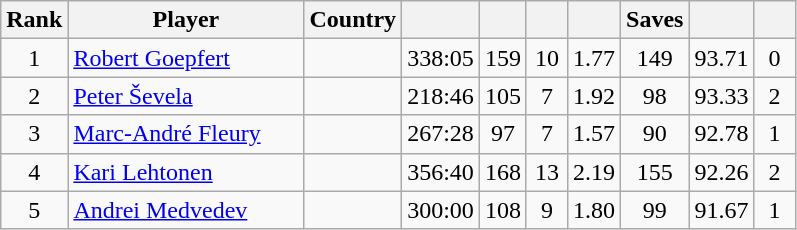<table class="wikitable sortable" style="text-align: center;">
<tr>
<th width=30>Rank</th>
<th width=150>Player</th>
<th>Country</th>
<th width=20></th>
<th width=20></th>
<th width=20></th>
<th width=20></th>
<th width=20>Saves</th>
<th width=20></th>
<th width=20></th>
</tr>
<tr>
<td>1</td>
<td align=left><a href='#'>Robert Goepfert</a></td>
<td align=left></td>
<td>338:05</td>
<td>159</td>
<td>10</td>
<td>1.77</td>
<td>149</td>
<td>93.71</td>
<td>0</td>
</tr>
<tr>
<td>2</td>
<td align=left><a href='#'>Peter Ševela</a></td>
<td align=left></td>
<td>218:46</td>
<td>105</td>
<td>7</td>
<td>1.92</td>
<td>98</td>
<td>93.33</td>
<td>2</td>
</tr>
<tr>
<td>3</td>
<td align=left><a href='#'>Marc-André Fleury</a></td>
<td align=left></td>
<td>267:28</td>
<td>97</td>
<td>7</td>
<td>1.57</td>
<td>90</td>
<td>92.78</td>
<td>1</td>
</tr>
<tr>
<td>4</td>
<td align=left><a href='#'>Kari Lehtonen</a></td>
<td align=left></td>
<td>356:40</td>
<td>168</td>
<td>13</td>
<td>2.19</td>
<td>155</td>
<td>92.26</td>
<td>2</td>
</tr>
<tr>
<td>5</td>
<td align=left><a href='#'>Andrei Medvedev</a></td>
<td align=left></td>
<td>300:00</td>
<td>108</td>
<td>9</td>
<td>1.80</td>
<td>99</td>
<td>91.67</td>
<td>1</td>
</tr>
</table>
